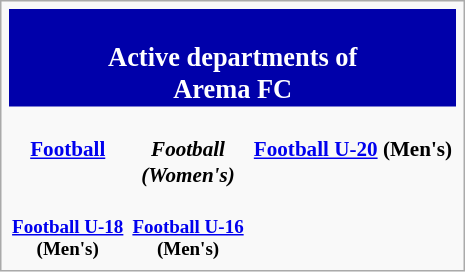<table class="infobox" style="font-size: 88%; width: 22em; text-align: center">
<tr>
<th colspan=3 style="font-size: 125%; background-color:#0000aa; color:white; text-align:center;"><br>Active departments of<br>Arema FC</th>
</tr>
<tr style="text-align: center">
<td><br><strong><a href='#'>Football</a></strong></td>
<td><br><strong><em>Football<br>(Women's)</em></strong></td>
<td><br><strong><a href='#'>Football U-20</a> (Men's)</strong></td>
</tr>
<tr style="font-size: 90%; text-align: center">
<td><br><strong><a href='#'>Football U-18</a><br> (Men's)</strong></td>
<td><br><strong><a href='#'>Football U-16</a><br> (Men's)</strong></td>
</tr>
</table>
